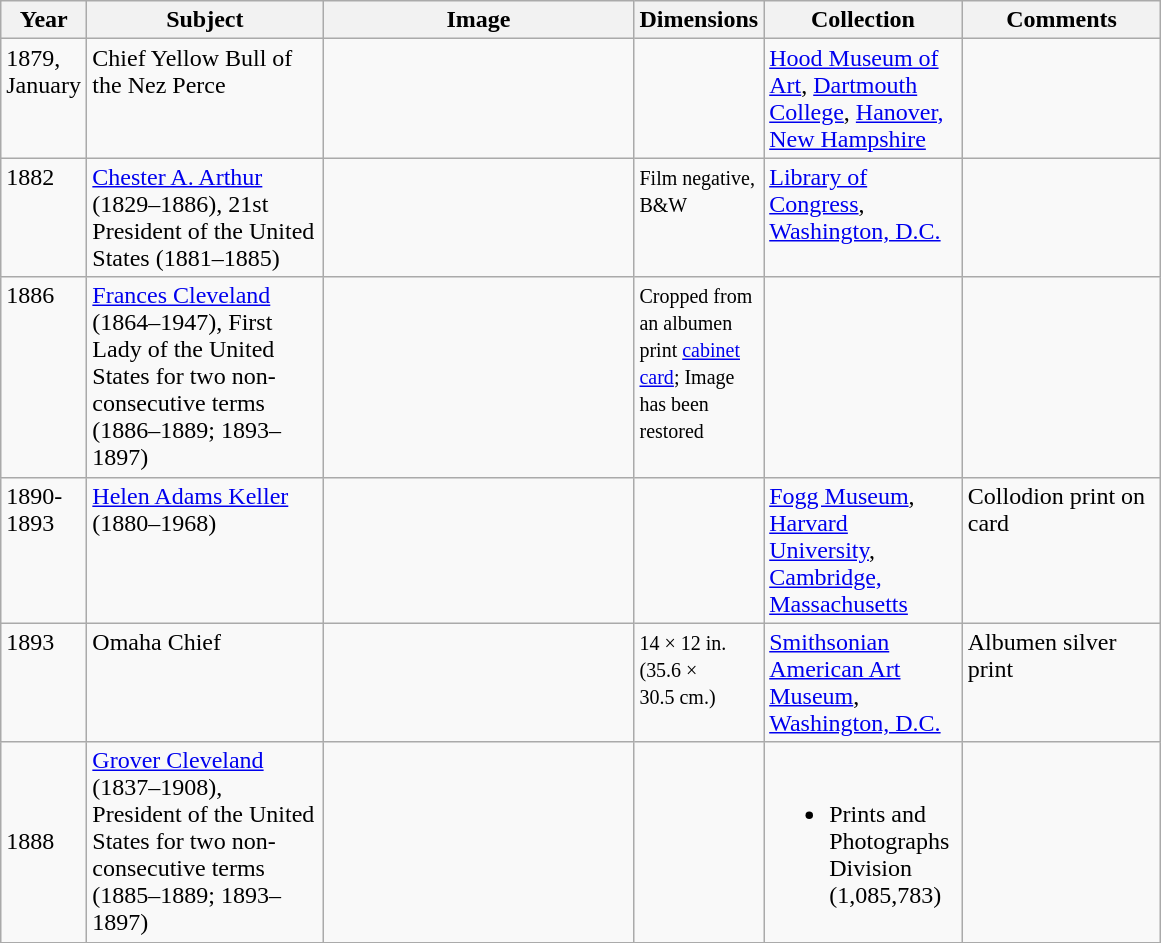<table class="wikitable sortable">
<tr>
<th scope="col" width="50">Year</th>
<th scope="col" width="150">Subject</th>
<th scope="col" width="200">Image</th>
<th scope="col" width="50" ! data-sort-type = "number">Dimensions</th>
<th scope="col" width="125">Collection</th>
<th scope="col" width="125">Comments</th>
</tr>
<tr valign="top">
<td>1879, January</td>
<td>Chief Yellow Bull of the Nez Perce</td>
<td></td>
<td></td>
<td><a href='#'>Hood Museum of Art</a>, <a href='#'>Dartmouth College</a>, <a href='#'>Hanover, New Hampshire</a></td>
<td></td>
</tr>
<tr valign="top">
<td>1882</td>
<td><a href='#'>Chester A. Arthur</a> (1829–1886), 21st President of the United States (1881–1885)</td>
<td></td>
<td><small>Film negative, B&W</small></td>
<td><a href='#'>Library of Congress</a>, <a href='#'>Washington, D.C.</a></td>
<td></td>
</tr>
<tr valign="top">
<td>1886</td>
<td><a href='#'>Frances Cleveland</a> (1864–1947), First Lady of the United States for two non-consecutive terms (1886–1889; 1893–1897)</td>
<td></td>
<td><small>Cropped from an albumen print <a href='#'>cabinet card</a>; Image has been restored</small></td>
<td></td>
</tr>
<tr valign="top">
<td>1890-1893</td>
<td><a href='#'>Helen Adams Keller</a> (1880–1968)</td>
<td></td>
<td></td>
<td><a href='#'>Fogg Museum</a>, <a href='#'>Harvard University</a>, <a href='#'>Cambridge, Massachusetts</a></td>
<td>Collodion print on card</td>
</tr>
<tr valign="top">
<td>1893</td>
<td>Omaha Chief</td>
<td></td>
<td><small>14 × 12 in. (35.6 × 30.5 cm.)</small></td>
<td><a href='#'>Smithsonian American Art Museum</a>, <a href='#'>Washington, D.C.</a></td>
<td>Albumen silver print</td>
</tr>
<tr>
<td>1888</td>
<td><a href='#'>Grover Cleveland</a> (1837–1908), President of the United States for two non-consecutive terms (1885–1889; 1893–1897)</td>
<td></td>
<td></td>
<td><br><ul><li>Prints and Photographs Division (1,085,783)</li></ul></td>
<td></td>
</tr>
<tr valign="top">
</tr>
</table>
